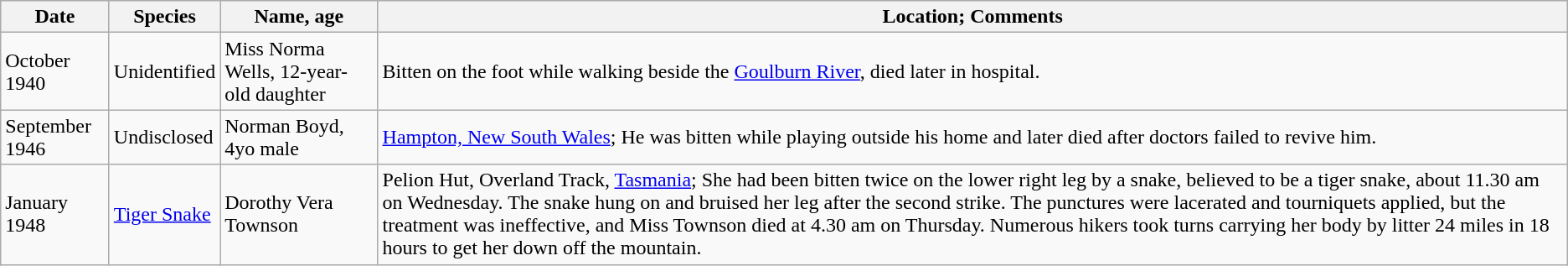<table class="wikitable sortable">
<tr>
<th scope="col">Date</th>
<th scope="col">Species</th>
<th scope="col">Name, age</th>
<th scope="col" class="unsortable">Location; Comments</th>
</tr>
<tr>
<td data-sort-value="1940-10-01">October 1940</td>
<td>Unidentified</td>
<td data-sort-value="wells, norma">Miss Norma Wells, 12-year-old daughter</td>
<td>Bitten on the foot while walking beside the <a href='#'>Goulburn River</a>, died later in hospital.</td>
</tr>
<tr>
<td data-sort-value="1946-09-01">September 1946</td>
<td>Undisclosed</td>
<td data-sort-value="boyd, norman james">Norman  Boyd, 4yo male</td>
<td><a href='#'>Hampton, New South Wales</a>; He was bitten while playing outside his home and later died after doctors failed to revive him.</td>
</tr>
<tr>
<td data-sort-value="1948-01-01">January 1948</td>
<td><a href='#'>Tiger Snake</a></td>
<td data-sort-value="townson, dorothy vera">Dorothy Vera Townson</td>
<td>Pelion Hut, Overland Track, <a href='#'>Tasmania</a>; She had been bitten twice on the lower right leg by a snake, believed to be a tiger snake, about 11.30 am on Wednesday. The snake hung on and bruised her leg after the second strike. The punctures were lacerated and tourniquets applied, but the treatment was ineffective, and Miss Townson died at 4.30 am on Thursday. Numerous hikers took turns carrying her body by litter 24 miles in 18 hours to get her down off the mountain.</td>
</tr>
</table>
